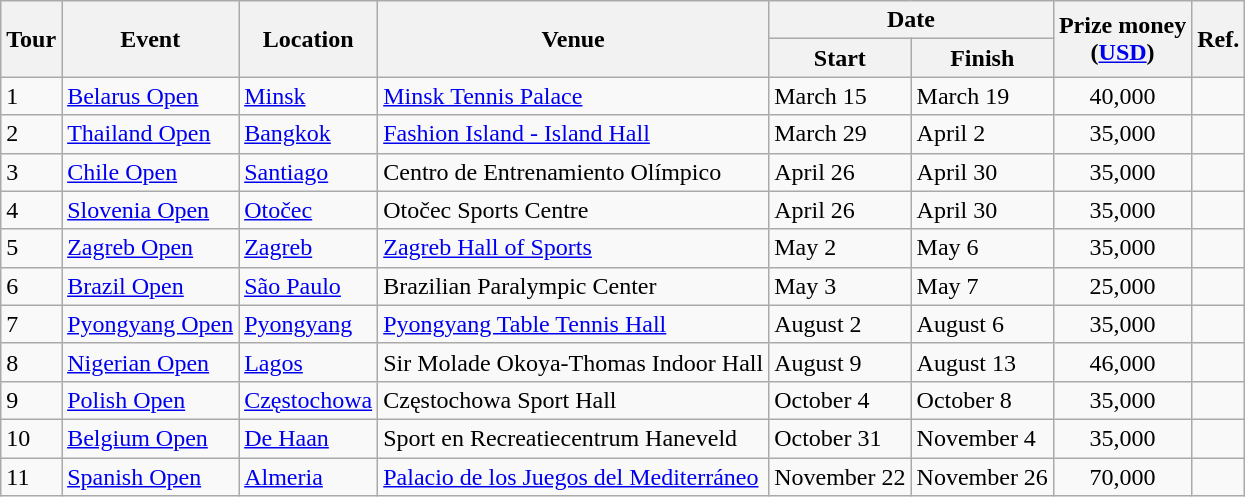<table class=wikitable style="font-size:100%">
<tr>
<th rowspan=2>Tour</th>
<th rowspan=2>Event</th>
<th rowspan=2>Location</th>
<th rowspan=2>Venue</th>
<th colspan=2>Date</th>
<th rowspan=2>Prize money <br>(<a href='#'>USD</a>)</th>
<th rowspan=2>Ref.</th>
</tr>
<tr>
<th>Start</th>
<th>Finish</th>
</tr>
<tr>
<td>1</td>
<td> <a href='#'>Belarus Open</a></td>
<td><a href='#'>Minsk</a></td>
<td><a href='#'>Minsk Tennis Palace</a></td>
<td>March 15</td>
<td>March 19</td>
<td align=center>40,000</td>
<td></td>
</tr>
<tr>
<td>2</td>
<td> <a href='#'>Thailand Open</a></td>
<td><a href='#'>Bangkok</a></td>
<td><a href='#'>Fashion Island - Island Hall</a></td>
<td>March 29</td>
<td>April 2</td>
<td align=center>35,000</td>
<td></td>
</tr>
<tr>
<td>3</td>
<td> <a href='#'>Chile Open</a></td>
<td><a href='#'>Santiago</a></td>
<td>Centro de Entrenamiento Olímpico</td>
<td>April 26</td>
<td>April 30</td>
<td align=center>35,000</td>
<td></td>
</tr>
<tr>
<td>4</td>
<td> <a href='#'>Slovenia Open</a></td>
<td><a href='#'>Otočec</a></td>
<td>Otočec Sports Centre</td>
<td>April 26</td>
<td>April 30</td>
<td align=center>35,000</td>
<td></td>
</tr>
<tr>
<td>5</td>
<td> <a href='#'>Zagreb Open</a></td>
<td><a href='#'>Zagreb</a></td>
<td><a href='#'>Zagreb Hall of Sports</a></td>
<td>May 2</td>
<td>May 6</td>
<td align=center>35,000</td>
<td></td>
</tr>
<tr>
<td>6</td>
<td> <a href='#'>Brazil Open</a></td>
<td><a href='#'>São Paulo</a></td>
<td>Brazilian Paralympic Center</td>
<td>May 3</td>
<td>May 7</td>
<td align=center>25,000</td>
<td></td>
</tr>
<tr>
<td>7</td>
<td> <a href='#'>Pyongyang Open</a></td>
<td><a href='#'>Pyongyang</a></td>
<td><a href='#'>Pyongyang Table Tennis Hall</a></td>
<td>August 2</td>
<td>August 6</td>
<td align=center>35,000</td>
<td></td>
</tr>
<tr>
<td>8</td>
<td> <a href='#'>Nigerian Open</a></td>
<td><a href='#'>Lagos</a></td>
<td>Sir Molade Okoya-Thomas Indoor Hall</td>
<td>August 9</td>
<td>August 13</td>
<td align=center>46,000</td>
<td></td>
</tr>
<tr>
<td>9</td>
<td> <a href='#'>Polish Open</a></td>
<td><a href='#'>Częstochowa</a></td>
<td>Częstochowa Sport Hall</td>
<td>October 4</td>
<td>October 8</td>
<td align=center>35,000</td>
<td></td>
</tr>
<tr>
<td>10</td>
<td> <a href='#'>Belgium Open</a></td>
<td><a href='#'>De Haan</a></td>
<td>Sport en Recreatiecentrum Haneveld</td>
<td>October 31</td>
<td>November 4</td>
<td align=center>35,000</td>
<td></td>
</tr>
<tr>
<td>11</td>
<td> <a href='#'>Spanish Open</a></td>
<td><a href='#'>Almeria</a></td>
<td><a href='#'>Palacio de los Juegos del Mediterráneo</a></td>
<td>November 22</td>
<td>November 26</td>
<td align=center>70,000</td>
<td></td>
</tr>
</table>
